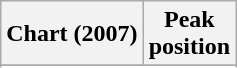<table class="wikitable plainrowheaders sortable">
<tr>
<th align="left">Chart (2007)</th>
<th align="center">Peak<br>position</th>
</tr>
<tr>
</tr>
<tr>
</tr>
<tr>
</tr>
<tr>
</tr>
<tr>
</tr>
</table>
